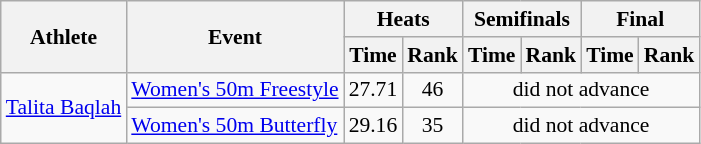<table class=wikitable style="font-size:90%">
<tr>
<th rowspan="2">Athlete</th>
<th rowspan="2">Event</th>
<th colspan="2">Heats</th>
<th colspan="2">Semifinals</th>
<th colspan="2">Final</th>
</tr>
<tr>
<th>Time</th>
<th>Rank</th>
<th>Time</th>
<th>Rank</th>
<th>Time</th>
<th>Rank</th>
</tr>
<tr>
<td rowspan="2"><a href='#'>Talita Baqlah</a></td>
<td><a href='#'>Women's 50m Freestyle</a></td>
<td align=center>27.71</td>
<td align=center>46</td>
<td align=center colspan=4>did not advance</td>
</tr>
<tr>
<td><a href='#'>Women's 50m Butterfly</a></td>
<td align=center>29.16</td>
<td align=center>35</td>
<td align=center colspan=4>did not advance</td>
</tr>
</table>
